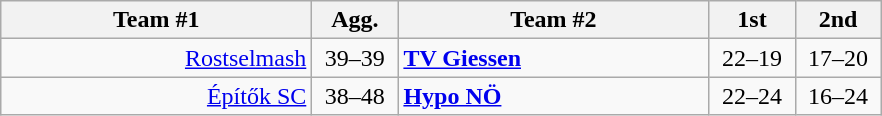<table class=wikitable style="text-align:center">
<tr>
<th width=200>Team #1</th>
<th width=50>Agg.</th>
<th width=200>Team #2</th>
<th width=50>1st</th>
<th width=50>2nd</th>
</tr>
<tr>
<td align=right><a href='#'>Rostselmash</a> </td>
<td>39–39</td>
<td align=left> <strong><a href='#'>TV Giessen</a></strong></td>
<td align=center>22–19</td>
<td align=center>17–20</td>
</tr>
<tr>
<td align=right><a href='#'>Építők SC</a> </td>
<td>38–48</td>
<td align=left> <strong><a href='#'>Hypo NÖ</a></strong></td>
<td align=center>22–24</td>
<td align=center>16–24</td>
</tr>
</table>
